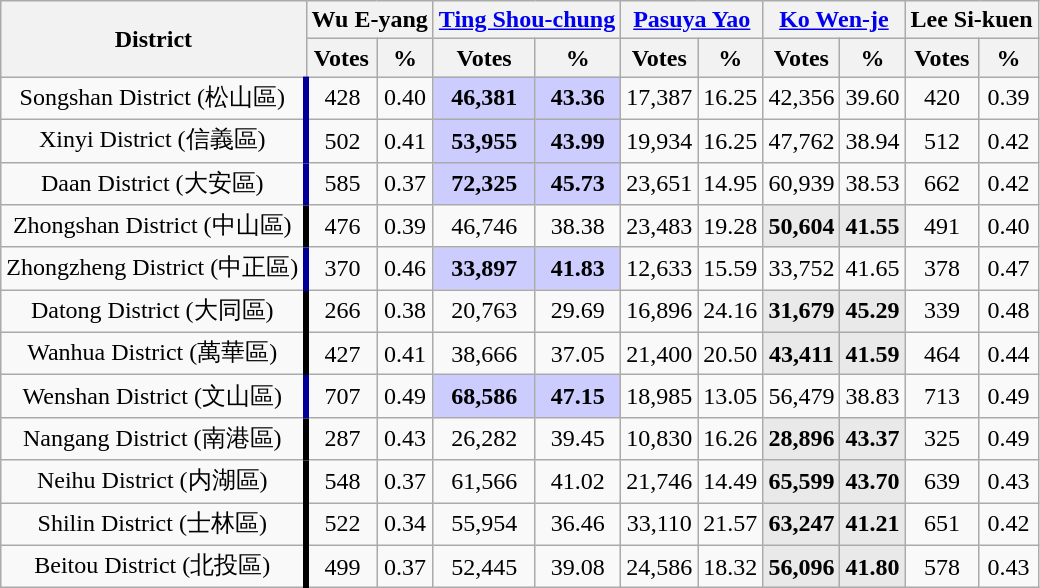<table class="wikitable collapsible sortable" style="text-align:center">
<tr>
<th rowspan=2;">District</th>
<th colspan=2; border-bottom:4px solid #000000;"> Wu E-yang</th>
<th colspan=2; border-bottom:4px solid #000099;"> <a href='#'>Ting Shou-chung</a></th>
<th colspan=2; border-bottom:4px solid #1B9431;"> <a href='#'>Pasuya Yao</a></th>
<th colspan=2; border-bottom:4px solid #707070;"> <a href='#'>Ko Wen-je</a></th>
<th colspan=2; border-bottom:4px solid #707070;"> Lee Si-kuen</th>
</tr>
<tr>
<th>Votes</th>
<th>%</th>
<th>Votes</th>
<th>%</th>
<th>Votes</th>
<th>%</th>
<th>Votes</th>
<th>%</th>
<th>Votes</th>
<th>%</th>
</tr>
<tr>
<td style="border-right:4px solid #000099;">Songshan District (松山區)</td>
<td>428</td>
<td>0.40</td>
<td style="background-color:#CCCCFF;"><strong>46,381</strong></td>
<td style="background-color:#CCCCFF;"><strong>43.36</strong></td>
<td>17,387</td>
<td>16.25</td>
<td>42,356</td>
<td>39.60</td>
<td>420</td>
<td>0.39</td>
</tr>
<tr>
<td style="border-right:4px solid #000099;">Xinyi District (信義區)</td>
<td>502</td>
<td>0.41</td>
<td style="background-color:#CCCCFF;"><strong>53,955</strong></td>
<td style="background-color:#CCCCFF;"><strong>43.99</strong></td>
<td>19,934</td>
<td>16.25</td>
<td>47,762</td>
<td>38.94</td>
<td>512</td>
<td>0.42</td>
</tr>
<tr>
<td style="border-right:4px solid #000099;">Daan District (大安區)</td>
<td>585</td>
<td>0.37</td>
<td style="background-color:#CCCCFF;"><strong>72,325</strong></td>
<td style="background-color:#CCCCFF;"><strong>45.73</strong></td>
<td>23,651</td>
<td>14.95</td>
<td>60,939</td>
<td>38.53</td>
<td>662</td>
<td>0.42</td>
</tr>
<tr>
<td style="border-right:4px solid #000000;">Zhongshan District (中山區)</td>
<td>476</td>
<td>0.39</td>
<td>46,746</td>
<td>38.38</td>
<td>23,483</td>
<td>19.28</td>
<td style="background-color:#e9e9e9;"><strong>50,604</strong></td>
<td style="background-color:#e9e9e9;"><strong>41.55</strong></td>
<td>491</td>
<td>0.40</td>
</tr>
<tr>
<td style="border-right:4px solid #000099;">Zhongzheng District (中正區)</td>
<td>370</td>
<td>0.46</td>
<td style="background-color:#CCCCFF;"><strong>33,897</strong></td>
<td style="background-color:#CCCCFF;"><strong>41.83</strong></td>
<td>12,633</td>
<td>15.59</td>
<td>33,752</td>
<td>41.65</td>
<td>378</td>
<td>0.47</td>
</tr>
<tr>
<td style="border-right:4px solid #000000;">Datong District (大同區)</td>
<td>266</td>
<td>0.38</td>
<td>20,763</td>
<td>29.69</td>
<td>16,896</td>
<td>24.16</td>
<td style="background-color:#e9e9e9;"><strong>31,679</strong></td>
<td style="background-color:#e9e9e9;"><strong>45.29</strong></td>
<td>339</td>
<td>0.48</td>
</tr>
<tr>
<td style="border-right:4px solid #000000;">Wanhua District (萬華區)</td>
<td>427</td>
<td>0.41</td>
<td>38,666</td>
<td>37.05</td>
<td>21,400</td>
<td>20.50</td>
<td style="background-color:#e9e9e9;"><strong>43,411</strong></td>
<td style="background-color:#e9e9e9;"><strong>41.59</strong></td>
<td>464</td>
<td>0.44</td>
</tr>
<tr>
<td style="border-right:4px solid #000099;">Wenshan District (文山區)</td>
<td>707</td>
<td>0.49</td>
<td style="background-color:#CCCCFF;"><strong>68,586</strong></td>
<td style="background-color:#CCCCFF;"><strong>47.15</strong></td>
<td>18,985</td>
<td>13.05</td>
<td>56,479</td>
<td>38.83</td>
<td>713</td>
<td>0.49</td>
</tr>
<tr>
<td style="border-right:4px solid #000000;">Nangang District (南港區)</td>
<td>287</td>
<td>0.43</td>
<td>26,282</td>
<td>39.45</td>
<td>10,830</td>
<td>16.26</td>
<td style="background-color:#e9e9e9;"><strong>28,896</strong></td>
<td style="background-color:#e9e9e9;"><strong>43.37</strong></td>
<td>325</td>
<td>0.49</td>
</tr>
<tr>
<td style="border-right:4px solid #000000;">Neihu District (内湖區)</td>
<td>548</td>
<td>0.37</td>
<td>61,566</td>
<td>41.02</td>
<td>21,746</td>
<td>14.49</td>
<td style="background-color:#e9e9e9;"><strong>65,599</strong></td>
<td style="background-color:#e9e9e9;"><strong>43.70</strong></td>
<td>639</td>
<td>0.43</td>
</tr>
<tr>
<td style="border-right:4px solid #000000;">Shilin District (士林區)</td>
<td>522</td>
<td>0.34</td>
<td>55,954</td>
<td>36.46</td>
<td>33,110</td>
<td>21.57</td>
<td style="background-color:#e9e9e9;"><strong>63,247</strong></td>
<td style="background-color:#e9e9e9;"><strong>41.21</strong></td>
<td>651</td>
<td>0.42</td>
</tr>
<tr>
<td style="border-right:4px solid #000000;">Beitou District (北投區)</td>
<td>499</td>
<td>0.37</td>
<td>52,445</td>
<td>39.08</td>
<td>24,586</td>
<td>18.32</td>
<td style="background-color:#e9e9e9;"><strong>56,096</strong></td>
<td style="background-color:#e9e9e9;"><strong>41.80</strong></td>
<td>578</td>
<td>0.43</td>
</tr>
</table>
